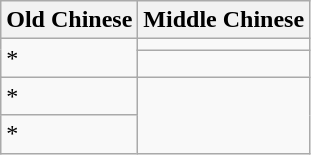<table class="wikitable">
<tr>
<th>Old Chinese</th>
<th>Middle Chinese</th>
</tr>
<tr>
<td rowspan="2">*</td>
<td></td>
</tr>
<tr>
<td rowspan="2"></td>
</tr>
<tr>
<td rowspan="2">*</td>
</tr>
<tr>
<td rowspan="2"></td>
</tr>
<tr>
<td>*</td>
</tr>
</table>
